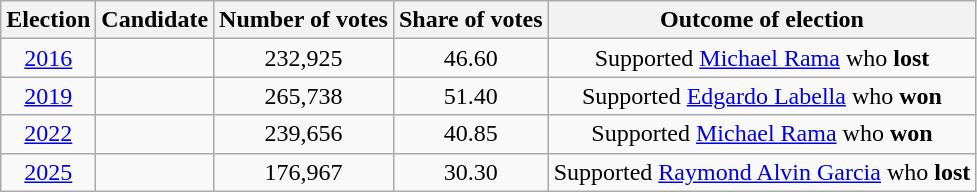<table class=wikitable style="text-align:center;">
<tr>
<th>Election</th>
<th>Candidate</th>
<th>Number of votes</th>
<th>Share of votes</th>
<th>Outcome of election</th>
</tr>
<tr>
<td><a href='#'>2016</a></td>
<td></td>
<td>232,925</td>
<td>46.60</td>
<td>Supported <a href='#'>Michael Rama</a> who <strong>lost</strong></td>
</tr>
<tr>
<td><a href='#'>2019</a></td>
<td></td>
<td>265,738</td>
<td>51.40</td>
<td>Supported <a href='#'>Edgardo Labella</a> who <strong>won</strong></td>
</tr>
<tr>
<td><a href='#'>2022</a></td>
<td></td>
<td>239,656</td>
<td>40.85</td>
<td>Supported <a href='#'>Michael Rama</a> who <strong>won</strong></td>
</tr>
<tr>
<td><a href='#'>2025</a></td>
<td></td>
<td>176,967</td>
<td>30.30</td>
<td>Supported <a href='#'>Raymond Alvin Garcia</a> who <strong>lost</strong></td>
</tr>
</table>
